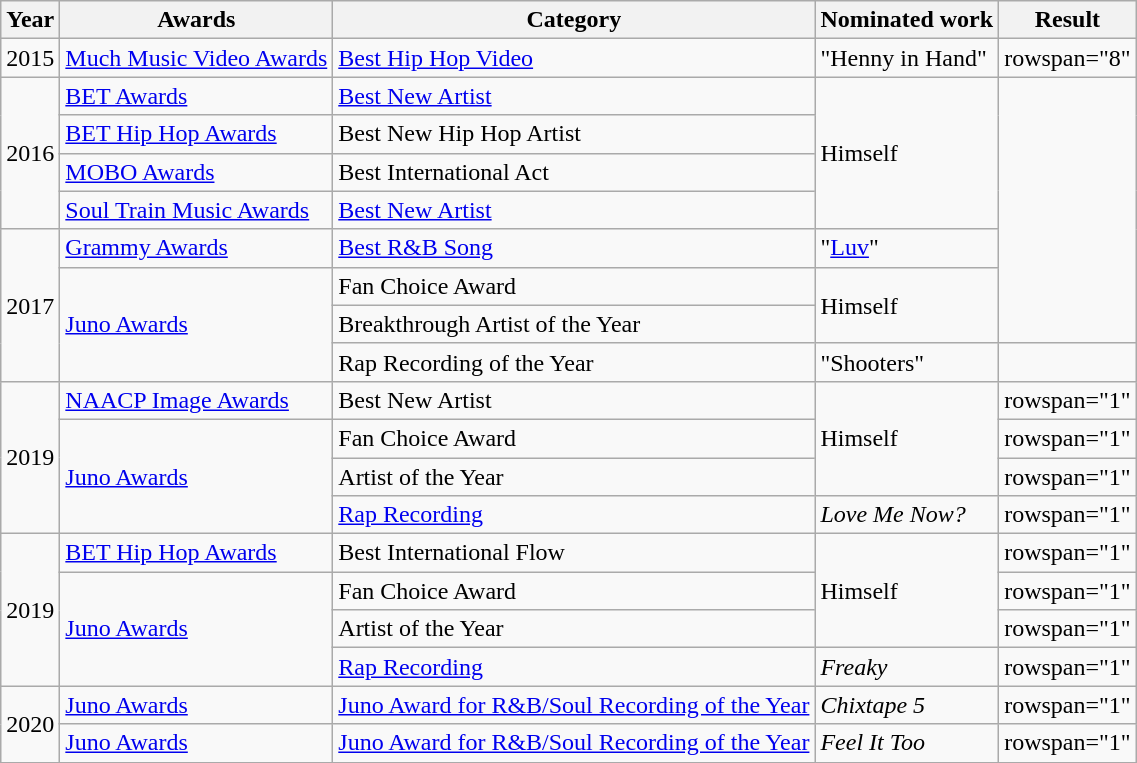<table class="wikitable">
<tr>
<th>Year</th>
<th>Awards</th>
<th>Category</th>
<th>Nominated work</th>
<th>Result</th>
</tr>
<tr>
<td>2015</td>
<td><a href='#'>Much Music Video Awards</a></td>
<td><a href='#'>Best Hip Hop Video</a></td>
<td>"Henny in Hand"</td>
<td>rowspan="8" </td>
</tr>
<tr>
<td rowspan="4">2016</td>
<td><a href='#'>BET Awards</a></td>
<td><a href='#'>Best New Artist</a></td>
<td rowspan="4">Himself</td>
</tr>
<tr>
<td><a href='#'>BET Hip Hop Awards</a></td>
<td>Best New Hip Hop Artist</td>
</tr>
<tr>
<td><a href='#'>MOBO Awards</a></td>
<td>Best International Act</td>
</tr>
<tr>
<td><a href='#'>Soul Train Music Awards</a></td>
<td><a href='#'>Best New Artist</a></td>
</tr>
<tr>
<td rowspan=4>2017</td>
<td><a href='#'>Grammy Awards</a></td>
<td><a href='#'>Best R&B Song</a></td>
<td>"<a href='#'>Luv</a>"</td>
</tr>
<tr>
<td rowspan=3><a href='#'>Juno Awards</a></td>
<td>Fan Choice Award</td>
<td rowspan=2>Himself</td>
</tr>
<tr>
<td>Breakthrough Artist of the Year</td>
</tr>
<tr>
<td>Rap Recording of the Year</td>
<td>"Shooters"</td>
<td></td>
</tr>
<tr>
<td rowspan="4">2019</td>
<td><a href='#'>NAACP Image Awards</a></td>
<td>Best New Artist</td>
<td rowspan="3">Himself</td>
<td>rowspan="1" </td>
</tr>
<tr>
<td rowspan=3><a href='#'>Juno Awards</a></td>
<td>Fan Choice Award</td>
<td>rowspan="1" </td>
</tr>
<tr>
<td>Artist of the Year</td>
<td>rowspan="1" </td>
</tr>
<tr>
<td><a href='#'>Rap Recording</a></td>
<td><em>Love Me Now?</em></td>
<td>rowspan="1" </td>
</tr>
<tr>
<td rowspan="4">2019</td>
<td><a href='#'>BET Hip Hop Awards</a></td>
<td>Best International Flow</td>
<td rowspan="3">Himself</td>
<td>rowspan="1" </td>
</tr>
<tr>
<td rowspan=3><a href='#'>Juno Awards</a></td>
<td>Fan Choice Award</td>
<td>rowspan="1" </td>
</tr>
<tr>
<td>Artist of the Year</td>
<td>rowspan="1" </td>
</tr>
<tr>
<td><a href='#'>Rap Recording</a></td>
<td><em>Freaky</em></td>
<td>rowspan="1" </td>
</tr>
<tr>
<td rowspan="4">2020</td>
<td><a href='#'>Juno Awards</a></td>
<td><a href='#'>Juno Award for R&B/Soul Recording of the Year</a></td>
<td><em>Chixtape 5</em></td>
<td>rowspan="1" </td>
</tr>
<tr>
<td><a href='#'>Juno Awards</a></td>
<td><a href='#'>Juno Award for R&B/Soul Recording of the Year</a></td>
<td><em>Feel It Too</em></td>
<td>rowspan="1" </td>
</tr>
</table>
